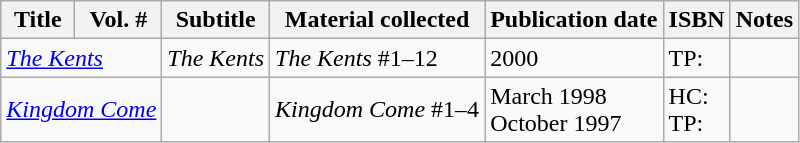<table class="wikitable">
<tr>
<th>Title</th>
<th>Vol. #</th>
<th>Subtitle</th>
<th>Material collected</th>
<th>Publication date</th>
<th>ISBN</th>
<th>Notes</th>
</tr>
<tr>
<td colspan="2"><em><a href='#'>The Kents</a></em></td>
<td><em>The Kents</em></td>
<td><em>The Kents</em> #1–12</td>
<td>2000</td>
<td>TP: </td>
<td></td>
</tr>
<tr>
<td colspan="2"><em><a href='#'>Kingdom Come</a></em></td>
<td></td>
<td><em>Kingdom Come</em> #1–4</td>
<td>March 1998<br>October 1997</td>
<td>HC: <br>TP: </td>
<td></td>
</tr>
</table>
